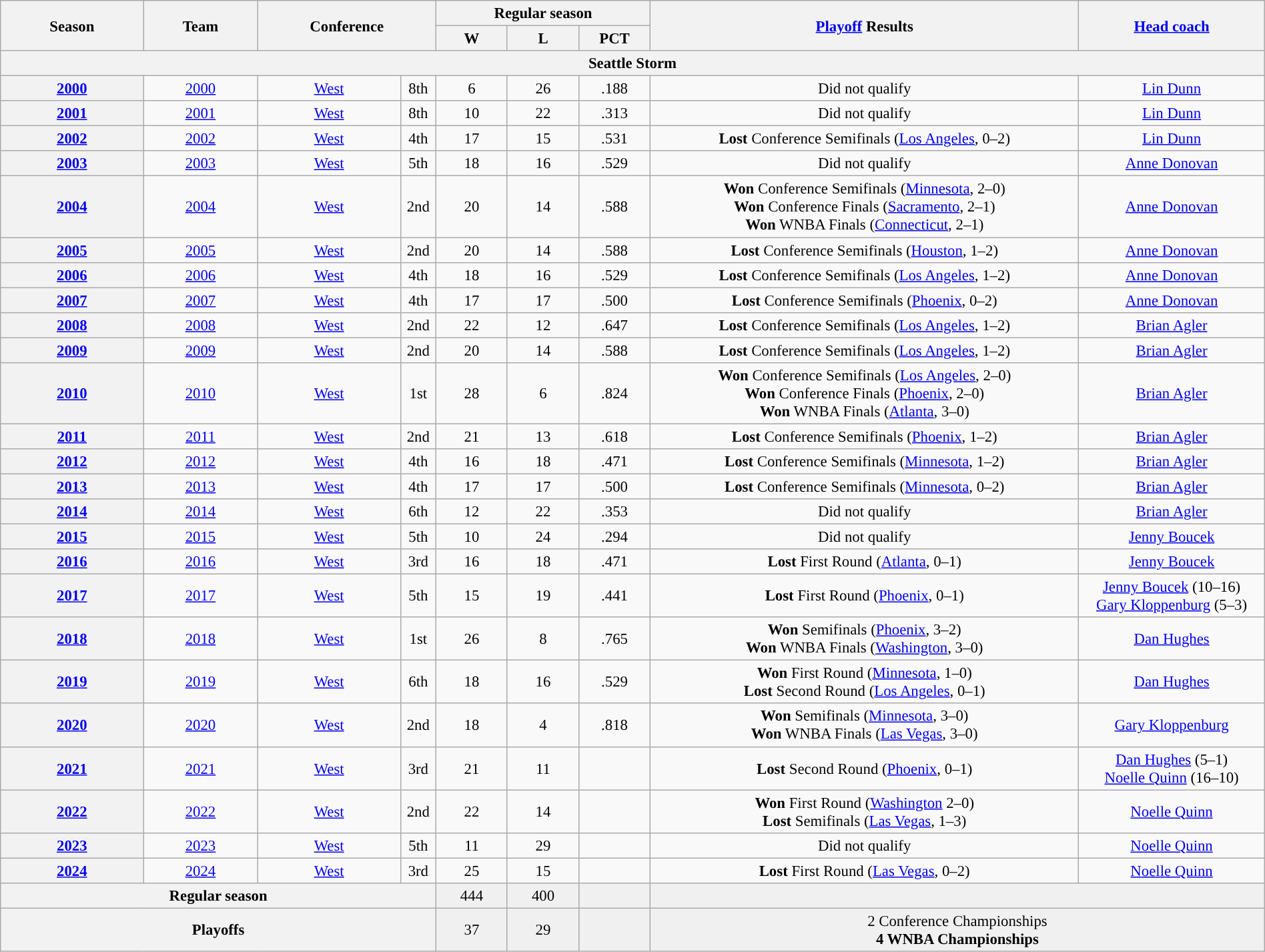<table class="wikitable" style="margin:1em auto; font-size:95%; text-align: center; min-width: 85%;">
<tr>
<th rowspan=2 style="width: 10%;">Season</th>
<th rowspan=2 style="width: 8%;">Team</th>
<th rowspan=2 colspan=2 style="width: 12%;">Conference</th>
<th colspan=3 style="width: 15%;">Regular season</th>
<th rowspan=2 style="width: 30%;"><a href='#'>Playoff</a> Results</th>
<th rowspan=2 style="width: 13%;"><a href='#'>Head coach</a></th>
</tr>
<tr>
<th style="width: 5%;">W</th>
<th style="width: 5%;">L</th>
<th style="width: 5%;">PCT</th>
</tr>
<tr>
<th colspan=9>Seattle Storm</th>
</tr>
<tr>
<th><a href='#'>2000</a></th>
<td><a href='#'>2000</a></td>
<td style="width: 10%"><a href='#'>West</a></td>
<td>8th</td>
<td>6</td>
<td>26</td>
<td>.188</td>
<td>Did not qualify</td>
<td><a href='#'>Lin Dunn</a></td>
</tr>
<tr>
<th><a href='#'>2001</a></th>
<td><a href='#'>2001</a></td>
<td style="width: 10%"><a href='#'>West</a></td>
<td>8th</td>
<td>10</td>
<td>22</td>
<td>.313</td>
<td>Did not qualify</td>
<td><a href='#'>Lin Dunn</a></td>
</tr>
<tr>
<th><a href='#'>2002</a></th>
<td><a href='#'>2002</a></td>
<td style="width: 10%"><a href='#'>West</a></td>
<td>4th</td>
<td>17</td>
<td>15</td>
<td>.531</td>
<td><strong>Lost</strong> Conference Semifinals (<a href='#'>Los Angeles</a>, 0–2)</td>
<td><a href='#'>Lin Dunn</a></td>
</tr>
<tr>
<th><a href='#'>2003</a></th>
<td><a href='#'>2003</a></td>
<td style="width: 10%"><a href='#'>West</a></td>
<td>5th</td>
<td>18</td>
<td>16</td>
<td>.529</td>
<td>Did not qualify</td>
<td><a href='#'>Anne Donovan</a></td>
</tr>
<tr>
<th><a href='#'>2004</a></th>
<td><a href='#'>2004</a></td>
<td style="width: 10%"><a href='#'>West</a></td>
<td>2nd</td>
<td>20</td>
<td>14</td>
<td>.588</td>
<td><strong>Won</strong> Conference Semifinals (<a href='#'>Minnesota</a>, 2–0)<br><strong>Won</strong> Conference Finals (<a href='#'>Sacramento</a>, 2–1)<br><strong>Won</strong> WNBA Finals (<a href='#'>Connecticut</a>, 2–1)</td>
<td><a href='#'>Anne Donovan</a></td>
</tr>
<tr>
<th><a href='#'>2005</a></th>
<td><a href='#'>2005</a></td>
<td style="width: 10%"><a href='#'>West</a></td>
<td>2nd</td>
<td>20</td>
<td>14</td>
<td>.588</td>
<td><strong>Lost</strong> Conference Semifinals (<a href='#'>Houston</a>, 1–2)</td>
<td><a href='#'>Anne Donovan</a></td>
</tr>
<tr>
<th><a href='#'>2006</a></th>
<td><a href='#'>2006</a></td>
<td style="width: 10%"><a href='#'>West</a></td>
<td>4th</td>
<td>18</td>
<td>16</td>
<td>.529</td>
<td><strong>Lost</strong> Conference Semifinals (<a href='#'>Los Angeles</a>, 1–2)</td>
<td><a href='#'>Anne Donovan</a></td>
</tr>
<tr>
<th><a href='#'>2007</a></th>
<td><a href='#'>2007</a></td>
<td style="width: 10%"><a href='#'>West</a></td>
<td>4th</td>
<td>17</td>
<td>17</td>
<td>.500</td>
<td><strong>Lost</strong> Conference Semifinals (<a href='#'>Phoenix</a>, 0–2)</td>
<td><a href='#'>Anne Donovan</a></td>
</tr>
<tr>
<th><a href='#'>2008</a></th>
<td><a href='#'>2008</a></td>
<td style="width: 10%"><a href='#'>West</a></td>
<td>2nd</td>
<td>22</td>
<td>12</td>
<td>.647</td>
<td><strong>Lost</strong> Conference Semifinals (<a href='#'>Los Angeles</a>, 1–2)</td>
<td><a href='#'>Brian Agler</a></td>
</tr>
<tr>
<th><a href='#'>2009</a></th>
<td><a href='#'>2009</a></td>
<td style="width: 10%"><a href='#'>West</a></td>
<td>2nd</td>
<td>20</td>
<td>14</td>
<td>.588</td>
<td><strong>Lost</strong> Conference Semifinals (<a href='#'>Los Angeles</a>, 1–2)</td>
<td><a href='#'>Brian Agler</a></td>
</tr>
<tr>
<th><a href='#'>2010</a></th>
<td><a href='#'>2010</a></td>
<td style="width: 10%"><a href='#'>West</a></td>
<td>1st</td>
<td>28</td>
<td>6</td>
<td>.824</td>
<td><strong>Won</strong> Conference Semifinals (<a href='#'>Los Angeles</a>, 2–0)<br><strong>Won</strong> Conference Finals (<a href='#'>Phoenix</a>, 2–0)<br><strong>Won</strong> WNBA Finals (<a href='#'>Atlanta</a>, 3–0)</td>
<td><a href='#'>Brian Agler</a></td>
</tr>
<tr>
<th><a href='#'>2011</a></th>
<td><a href='#'>2011</a></td>
<td style="width: 10%"><a href='#'>West</a></td>
<td>2nd</td>
<td>21</td>
<td>13</td>
<td>.618</td>
<td><strong>Lost</strong> Conference Semifinals (<a href='#'>Phoenix</a>, 1–2)</td>
<td><a href='#'>Brian Agler</a></td>
</tr>
<tr>
<th><a href='#'>2012</a></th>
<td><a href='#'>2012</a></td>
<td style="width: 10%"><a href='#'>West</a></td>
<td>4th</td>
<td>16</td>
<td>18</td>
<td>.471</td>
<td><strong>Lost</strong> Conference Semifinals (<a href='#'>Minnesota</a>, 1–2)</td>
<td><a href='#'>Brian Agler</a></td>
</tr>
<tr>
<th><a href='#'>2013</a></th>
<td><a href='#'>2013</a></td>
<td style="width: 10%"><a href='#'>West</a></td>
<td>4th</td>
<td>17</td>
<td>17</td>
<td>.500</td>
<td><strong>Lost</strong> Conference Semifinals (<a href='#'>Minnesota</a>, 0–2)</td>
<td><a href='#'>Brian Agler</a></td>
</tr>
<tr>
<th><a href='#'>2014</a></th>
<td><a href='#'>2014</a></td>
<td style="width: 10%"><a href='#'>West</a></td>
<td>6th</td>
<td>12</td>
<td>22</td>
<td>.353</td>
<td>Did not qualify</td>
<td><a href='#'>Brian Agler</a></td>
</tr>
<tr>
<th><a href='#'>2015</a></th>
<td><a href='#'>2015</a></td>
<td style="width: 10%"><a href='#'>West</a></td>
<td>5th</td>
<td>10</td>
<td>24</td>
<td>.294</td>
<td>Did not qualify</td>
<td><a href='#'>Jenny Boucek</a></td>
</tr>
<tr>
<th><a href='#'>2016</a></th>
<td><a href='#'>2016</a></td>
<td style="width: 10%"><a href='#'>West</a></td>
<td>3rd</td>
<td>16</td>
<td>18</td>
<td>.471</td>
<td><strong>Lost</strong> First Round (<a href='#'>Atlanta</a>, 0–1)</td>
<td><a href='#'>Jenny Boucek</a></td>
</tr>
<tr>
<th><a href='#'>2017</a></th>
<td><a href='#'>2017</a></td>
<td style="width: 10%"><a href='#'>West</a></td>
<td>5th</td>
<td>15</td>
<td>19</td>
<td>.441</td>
<td><strong>Lost</strong> First Round (<a href='#'>Phoenix</a>, 0–1)</td>
<td><a href='#'>Jenny Boucek</a> (10–16)<br><a href='#'>Gary Kloppenburg</a> (5–3)</td>
</tr>
<tr>
<th><a href='#'>2018</a></th>
<td><a href='#'>2018</a></td>
<td style="width: 10%"><a href='#'>West</a></td>
<td>1st</td>
<td>26</td>
<td>8</td>
<td>.765</td>
<td><strong>Won</strong> Semifinals (<a href='#'>Phoenix</a>, 3–2)<br> <strong>Won</strong> WNBA Finals (<a href='#'>Washington</a>, 3–0)</td>
<td><a href='#'>Dan Hughes</a></td>
</tr>
<tr>
<th><a href='#'>2019</a></th>
<td><a href='#'>2019</a></td>
<td style="width: 10%"><a href='#'>West</a></td>
<td>6th</td>
<td>18</td>
<td>16</td>
<td>.529</td>
<td><strong>Won</strong> First Round (<a href='#'>Minnesota</a>, 1–0)<br><strong>Lost</strong> Second Round (<a href='#'>Los Angeles</a>, 0–1)</td>
<td><a href='#'>Dan Hughes</a></td>
</tr>
<tr>
<th><a href='#'>2020</a></th>
<td><a href='#'>2020</a></td>
<td style="width: 10%"><a href='#'>West</a></td>
<td>2nd</td>
<td>18</td>
<td>4</td>
<td>.818</td>
<td><strong>Won</strong> Semifinals (<a href='#'>Minnesota</a>, 3–0)<br> <strong>Won</strong> WNBA Finals (<a href='#'>Las Vegas</a>, 3–0)</td>
<td><a href='#'>Gary Kloppenburg</a></td>
</tr>
<tr>
<th><a href='#'>2021</a></th>
<td><a href='#'>2021</a></td>
<td style="width: 10%"><a href='#'>West</a></td>
<td>3rd</td>
<td>21</td>
<td>11</td>
<td></td>
<td><strong>Lost</strong> Second Round (<a href='#'>Phoenix</a>, 0–1)</td>
<td><a href='#'>Dan Hughes</a> (5–1)<br><a href='#'>Noelle Quinn</a> (16–10)</td>
</tr>
<tr>
<th><a href='#'>2022</a></th>
<td><a href='#'>2022</a></td>
<td style="width: 10%"><a href='#'>West</a></td>
<td>2nd</td>
<td>22</td>
<td>14</td>
<td></td>
<td><strong>Won</strong> First Round (<a href='#'>Washington</a> 2–0)<br><strong>Lost</strong> Semifinals (<a href='#'>Las Vegas</a>, 1–3)</td>
<td><a href='#'>Noelle Quinn</a></td>
</tr>
<tr>
<th><a href='#'>2023</a></th>
<td><a href='#'>2023</a></td>
<td style="width: 10%"><a href='#'>West</a></td>
<td>5th</td>
<td>11</td>
<td>29</td>
<td></td>
<td>Did not qualify</td>
<td><a href='#'>Noelle Quinn</a></td>
</tr>
<tr>
<th><a href='#'>2024</a></th>
<td><a href='#'>2024</a></td>
<td style="width: 10%"><a href='#'>West</a></td>
<td>3rd</td>
<td>25</td>
<td>15</td>
<td></td>
<td><strong>Lost</strong> First Round (<a href='#'>Las Vegas</a>, 0–2)</td>
<td><a href='#'>Noelle Quinn</a></td>
</tr>
<tr style="background:#f0f0f0">
<th colspan="4">Regular season</th>
<td>444</td>
<td>400</td>
<td></td>
<td colspan="2"></td>
</tr>
<tr style="background:#f0f0f0">
<th colspan=4>Playoffs</th>
<td>37</td>
<td>29</td>
<td></td>
<td colspan=2>2 Conference Championships<br><strong>4 WNBA Championships</strong></td>
</tr>
</table>
